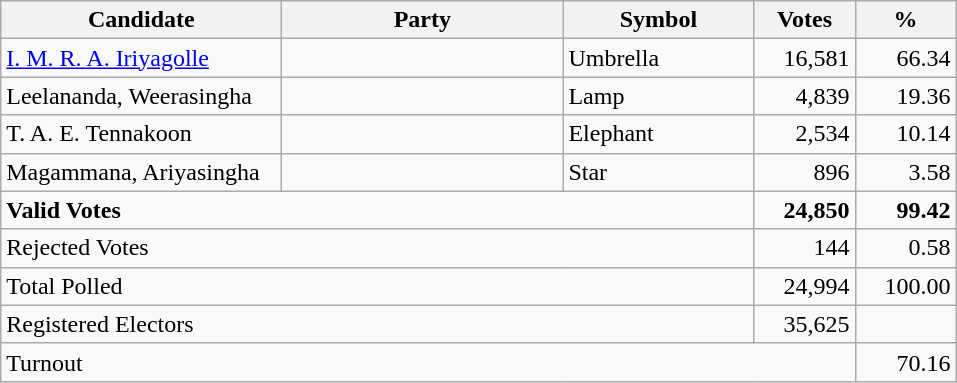<table class="wikitable" border="1" style="text-align:right;">
<tr>
<th align=left width="180">Candidate</th>
<th align=left width="180">Party</th>
<th align=left width="120">Symbol</th>
<th align=left width="60">Votes</th>
<th align=left width="60">%</th>
</tr>
<tr>
<td align=left><a href='#'>I. M. R. A. Iriyagolle</a></td>
<td align=left></td>
<td align=left>Umbrella</td>
<td>16,581</td>
<td>66.34</td>
</tr>
<tr>
<td align=left>Leelananda, Weerasingha</td>
<td align=left></td>
<td align=left>Lamp</td>
<td>4,839</td>
<td>19.36</td>
</tr>
<tr>
<td align=left>T. A. E. Tennakoon</td>
<td align=left></td>
<td align=left>Elephant</td>
<td>2,534</td>
<td>10.14</td>
</tr>
<tr>
<td align=left>Magammana, Ariyasingha</td>
<td align=left></td>
<td align=left>Star</td>
<td>896</td>
<td>3.58</td>
</tr>
<tr>
<td align=left colspan=3><strong>Valid Votes</strong></td>
<td><strong>24,850</strong></td>
<td><strong>99.42</strong></td>
</tr>
<tr>
<td align=left colspan=3>Rejected Votes</td>
<td>144</td>
<td>0.58</td>
</tr>
<tr>
<td align=left colspan=3>Total Polled</td>
<td>24,994</td>
<td>100.00</td>
</tr>
<tr>
<td align=left colspan=3>Registered Electors</td>
<td>35,625</td>
<td></td>
</tr>
<tr>
<td align=left colspan=4>Turnout</td>
<td>70.16</td>
</tr>
</table>
